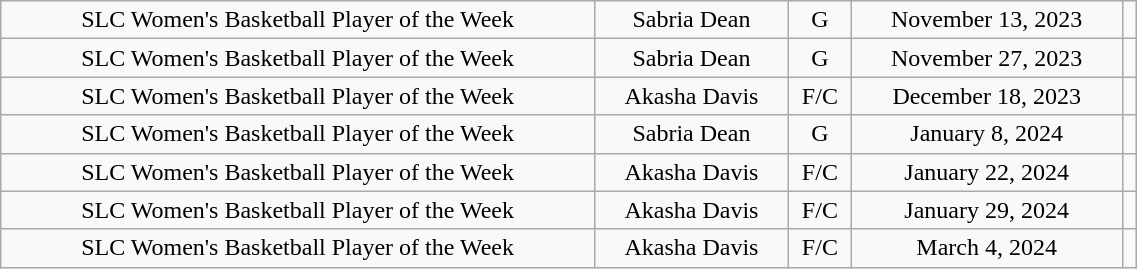<table class="wikitable" style="width: 60%;text-align: center;">
<tr align="center">
<td rowspan="1">SLC Women's Basketball Player of the Week</td>
<td>Sabria Dean</td>
<td>G</td>
<td>November 13, 2023</td>
<td></td>
</tr>
<tr align="center">
<td rowspan="1">SLC Women's Basketball Player of the Week</td>
<td>Sabria Dean</td>
<td>G</td>
<td>November 27, 2023</td>
<td></td>
</tr>
<tr align="center">
<td rowspan="1">SLC Women's Basketball Player of the Week</td>
<td>Akasha Davis</td>
<td>F/C</td>
<td>December 18, 2023</td>
<td></td>
</tr>
<tr align="center">
<td rowspan="1">SLC Women's Basketball Player of the Week</td>
<td>Sabria Dean</td>
<td>G</td>
<td>January 8, 2024</td>
<td></td>
</tr>
<tr align="center">
<td rowspan="1">SLC Women's Basketball Player of the Week</td>
<td>Akasha Davis</td>
<td>F/C</td>
<td>January 22, 2024</td>
<td></td>
</tr>
<tr align="center">
<td rowspan="1">SLC Women's Basketball Player of the Week</td>
<td>Akasha Davis</td>
<td>F/C</td>
<td>January 29, 2024</td>
<td></td>
</tr>
<tr align="center">
<td rowspan="1">SLC Women's Basketball Player of the Week</td>
<td>Akasha Davis</td>
<td>F/C</td>
<td>March 4, 2024</td>
<td></td>
</tr>
</table>
